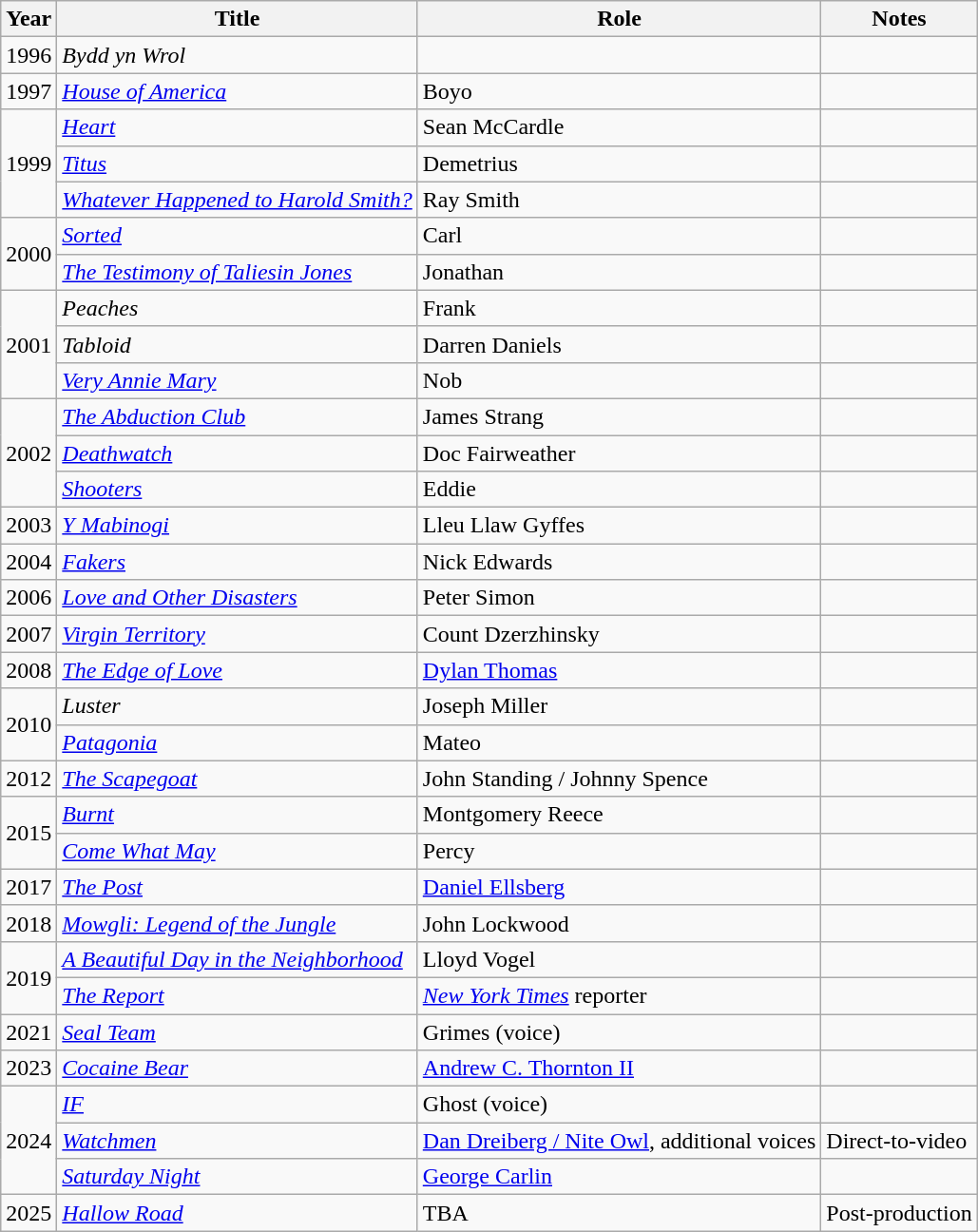<table class="wikitable sortable">
<tr>
<th>Year</th>
<th>Title</th>
<th>Role</th>
<th class="unsortable">Notes</th>
</tr>
<tr>
<td>1996</td>
<td><em>Bydd yn Wrol</em></td>
<td></td>
<td></td>
</tr>
<tr>
<td>1997</td>
<td><em><a href='#'>House of America</a></em></td>
<td>Boyo</td>
<td></td>
</tr>
<tr>
<td rowspan="3">1999</td>
<td><em><a href='#'>Heart</a></em></td>
<td>Sean McCardle</td>
<td></td>
</tr>
<tr>
<td><em><a href='#'>Titus</a></em></td>
<td>Demetrius</td>
<td></td>
</tr>
<tr>
<td><em><a href='#'>Whatever Happened to Harold Smith?</a></em></td>
<td>Ray Smith</td>
<td></td>
</tr>
<tr>
<td rowspan="2">2000</td>
<td><em><a href='#'>Sorted</a></em></td>
<td>Carl</td>
<td></td>
</tr>
<tr>
<td><em><a href='#'>The Testimony of Taliesin Jones</a></em></td>
<td>Jonathan</td>
<td></td>
</tr>
<tr>
<td rowspan="3">2001</td>
<td><em>Peaches</em></td>
<td>Frank</td>
<td></td>
</tr>
<tr>
<td><em>Tabloid</em></td>
<td>Darren Daniels</td>
<td></td>
</tr>
<tr>
<td><em><a href='#'>Very Annie Mary</a></em></td>
<td>Nob</td>
<td></td>
</tr>
<tr>
<td rowspan="3">2002</td>
<td data-sort-value="Abduction Club, The"><em><a href='#'>The Abduction Club</a></em></td>
<td>James Strang</td>
<td></td>
</tr>
<tr>
<td><em><a href='#'>Deathwatch</a></em></td>
<td>Doc Fairweather</td>
<td></td>
</tr>
<tr>
<td><em><a href='#'>Shooters</a></em></td>
<td>Eddie</td>
<td></td>
</tr>
<tr>
<td>2003</td>
<td><em><a href='#'>Y Mabinogi</a></em></td>
<td>Lleu Llaw Gyffes</td>
<td></td>
</tr>
<tr>
<td>2004</td>
<td><em><a href='#'>Fakers</a></em></td>
<td>Nick Edwards</td>
<td></td>
</tr>
<tr>
<td>2006</td>
<td><em><a href='#'>Love and Other Disasters</a></em></td>
<td>Peter Simon</td>
<td></td>
</tr>
<tr>
<td>2007</td>
<td><em><a href='#'>Virgin Territory</a></em></td>
<td>Count Dzerzhinsky</td>
<td></td>
</tr>
<tr>
<td>2008</td>
<td data-sort-value="Edge of Love, The"><em><a href='#'>The Edge of Love</a></em></td>
<td><a href='#'>Dylan Thomas</a></td>
<td></td>
</tr>
<tr>
<td rowspan="2">2010</td>
<td><em>Luster</em></td>
<td>Joseph Miller</td>
<td></td>
</tr>
<tr>
<td><em><a href='#'>Patagonia</a></em></td>
<td>Mateo</td>
<td></td>
</tr>
<tr>
<td>2012</td>
<td data-sort-value="Scapegoat, The"><em><a href='#'>The Scapegoat</a></em></td>
<td>John Standing / Johnny Spence</td>
<td></td>
</tr>
<tr>
<td rowspan="2">2015</td>
<td><em><a href='#'>Burnt</a></em></td>
<td>Montgomery Reece</td>
<td></td>
</tr>
<tr>
<td><em><a href='#'>Come What May</a></em></td>
<td>Percy</td>
<td></td>
</tr>
<tr>
<td>2017</td>
<td data-sort-value="Post, The"><em><a href='#'>The Post</a></em></td>
<td><a href='#'>Daniel Ellsberg</a></td>
<td></td>
</tr>
<tr>
<td>2018</td>
<td><em><a href='#'>Mowgli: Legend of the Jungle</a></em></td>
<td>John Lockwood</td>
<td></td>
</tr>
<tr>
<td rowspan="2">2019</td>
<td data-sort-value="Beautiful Day in the Neighborhood, A"><em><a href='#'>A Beautiful Day in the Neighborhood</a></em></td>
<td>Lloyd Vogel</td>
<td></td>
</tr>
<tr>
<td data-sort-value="Report, The"><em><a href='#'>The Report</a></em></td>
<td><em><a href='#'>New York Times</a></em> reporter</td>
<td></td>
</tr>
<tr>
<td>2021</td>
<td><em><a href='#'>Seal Team</a></em></td>
<td>Grimes (voice)</td>
<td></td>
</tr>
<tr>
<td>2023</td>
<td><em><a href='#'>Cocaine Bear</a></em></td>
<td><a href='#'>Andrew C. Thornton II</a></td>
<td></td>
</tr>
<tr>
<td rowspan="3">2024</td>
<td><em><a href='#'>IF</a></em></td>
<td>Ghost (voice)</td>
<td></td>
</tr>
<tr>
<td><em><a href='#'>Watchmen</a></em></td>
<td><a href='#'>Dan Dreiberg / Nite Owl</a>, additional voices</td>
<td>Direct-to-video</td>
</tr>
<tr>
<td><em><a href='#'>Saturday Night</a></em></td>
<td><a href='#'>George Carlin</a></td>
<td></td>
</tr>
<tr>
<td>2025</td>
<td><em><a href='#'>Hallow Road</a></em></td>
<td>TBA</td>
<td>Post-production</td>
</tr>
</table>
